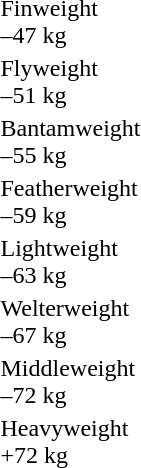<table>
<tr>
<td rowspan=2>Finweight<br>–47 kg</td>
<td rowspan=2></td>
<td rowspan=2></td>
<td></td>
</tr>
<tr>
<td></td>
</tr>
<tr>
<td rowspan=2>Flyweight<br>–51 kg</td>
<td rowspan=2></td>
<td rowspan=2></td>
<td></td>
</tr>
<tr>
<td></td>
</tr>
<tr>
<td rowspan=2>Bantamweight<br>–55 kg</td>
<td rowspan=2></td>
<td rowspan=2></td>
<td></td>
</tr>
<tr>
<td></td>
</tr>
<tr>
<td rowspan=2>Featherweight<br>–59 kg</td>
<td rowspan=2></td>
<td rowspan=2></td>
<td></td>
</tr>
<tr>
<td></td>
</tr>
<tr>
<td rowspan=2>Lightweight<br>–63 kg</td>
<td rowspan=2></td>
<td rowspan=2></td>
<td></td>
</tr>
<tr>
<td></td>
</tr>
<tr>
<td rowspan=2>Welterweight<br>–67 kg</td>
<td rowspan=2></td>
<td rowspan=2></td>
<td></td>
</tr>
<tr>
<td></td>
</tr>
<tr>
<td>Middleweight<br>–72 kg</td>
<td></td>
<td></td>
<td></td>
</tr>
<tr>
<td rowspan=2>Heavyweight<br>+72 kg</td>
<td rowspan=2></td>
<td rowspan=2></td>
<td></td>
</tr>
<tr>
<td></td>
</tr>
</table>
